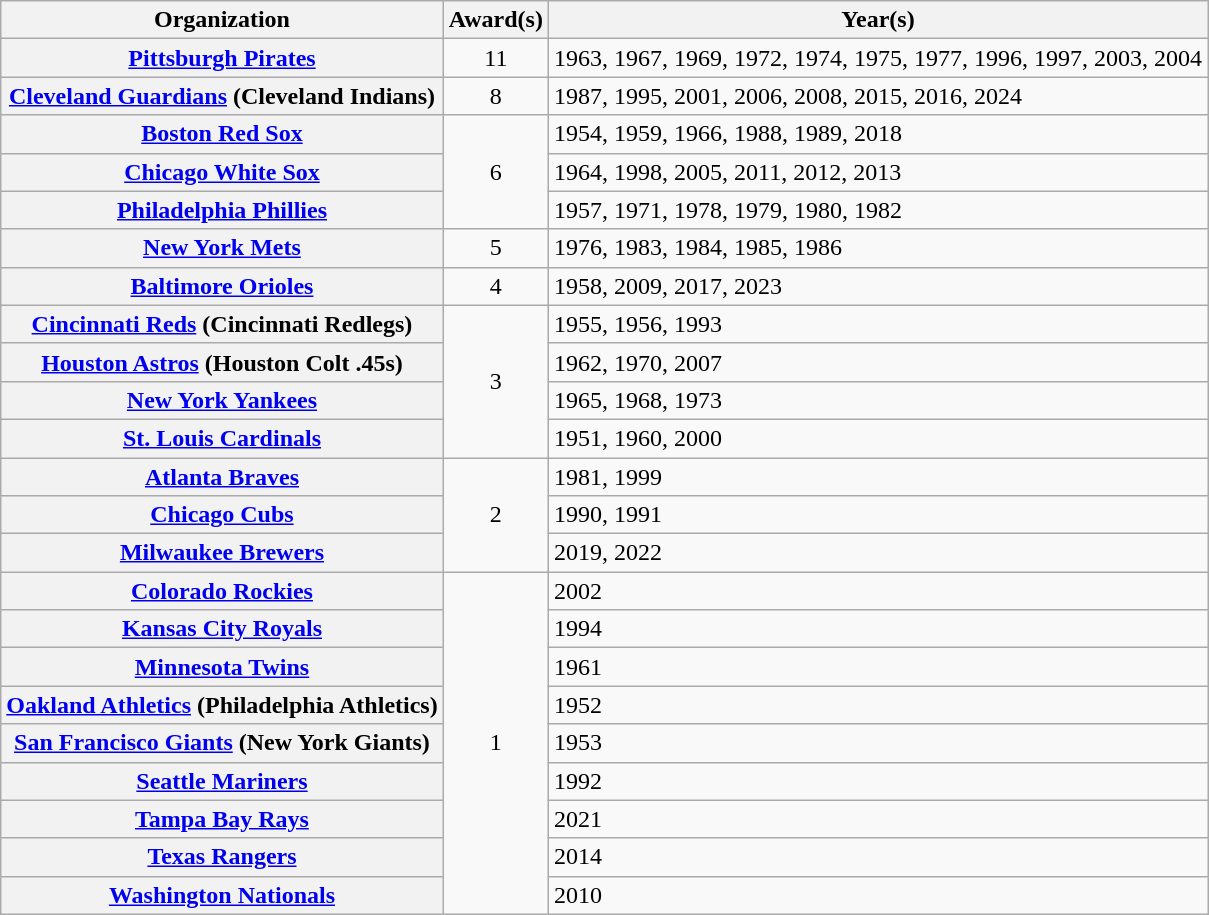<table class="wikitable sortable plainrowheaders" style="text-align:left">
<tr>
<th scope="col">Organization</th>
<th scope="col">Award(s)</th>
<th scope="col">Year(s)</th>
</tr>
<tr>
<th scope="row"><a href='#'>Pittsburgh Pirates</a></th>
<td style="text-align:center">11</td>
<td>1963, 1967, 1969, 1972, 1974, 1975, 1977, 1996, 1997, 2003, 2004</td>
</tr>
<tr>
<th scope="row"><strong><a href='#'>Cleveland Guardians</a></strong> (Cleveland Indians)</th>
<td style="text-align:center">8</td>
<td>1987, 1995, 2001, 2006, 2008, 2015, 2016, 2024</td>
</tr>
<tr>
<th scope="row"><strong><a href='#'>Boston Red Sox</a></strong></th>
<td style="text-align:center" rowspan="3">6</td>
<td>1954, 1959, 1966, 1988, 1989, 2018</td>
</tr>
<tr>
<th scope="row"><strong><a href='#'>Chicago White Sox</a></strong></th>
<td>1964, 1998, 2005, 2011, 2012, 2013</td>
</tr>
<tr>
<th scope="row"><a href='#'>Philadelphia Phillies</a></th>
<td>1957, 1971, 1978, 1979, 1980, 1982</td>
</tr>
<tr>
<th scope="row"><a href='#'>New York Mets</a></th>
<td style="text-align:center">5</td>
<td>1976, 1983, 1984, 1985, 1986</td>
</tr>
<tr>
<th scope="row"><strong><a href='#'>Baltimore Orioles</a></strong></th>
<td style="text-align:center">4</td>
<td>1958, 2009, 2017, 2023</td>
</tr>
<tr>
<th scope="row"><a href='#'>Cincinnati Reds</a> (Cincinnati Redlegs)</th>
<td style="text-align:center" rowspan="4">3</td>
<td>1955, 1956, 1993</td>
</tr>
<tr>
<th scope="row"><strong><a href='#'>Houston Astros</a></strong> (Houston Colt .45s)</th>
<td>1962, 1970, 2007</td>
</tr>
<tr>
<th scope="row"><a href='#'>New York Yankees</a></th>
<td>1965, 1968, 1973</td>
</tr>
<tr>
<th scope="row"><a href='#'>St. Louis Cardinals</a></th>
<td>1951, 1960, 2000</td>
</tr>
<tr>
<th scope="row"><strong><a href='#'>Atlanta Braves</a></strong></th>
<td style="text-align:center" rowspan="3">2</td>
<td>1981, 1999</td>
</tr>
<tr>
<th scope="row"><strong><a href='#'>Chicago Cubs</a></strong></th>
<td>1990, 1991</td>
</tr>
<tr>
<th scope="row"><strong><a href='#'>Milwaukee Brewers</a></strong></th>
<td>2019, 2022</td>
</tr>
<tr>
<th scope="row"><a href='#'>Colorado Rockies</a></th>
<td style="text-align:center" rowspan="9">1</td>
<td>2002</td>
</tr>
<tr>
<th scope="row"><strong><a href='#'>Kansas City Royals</a></strong></th>
<td>1994</td>
</tr>
<tr>
<th scope="row"><a href='#'>Minnesota Twins</a></th>
<td>1961</td>
</tr>
<tr>
<th scope="row"><a href='#'>Oakland Athletics</a> (Philadelphia Athletics)</th>
<td>1952</td>
</tr>
<tr>
<th scope="row"><a href='#'>San Francisco Giants</a> (New York Giants)</th>
<td>1953</td>
</tr>
<tr>
<th scope="row"><a href='#'>Seattle Mariners</a></th>
<td>1992</td>
</tr>
<tr>
<th scope="row"><strong><a href='#'>Tampa Bay Rays</a></strong></th>
<td>2021</td>
</tr>
<tr>
<th scope="row"><strong><a href='#'>Texas Rangers</a></strong></th>
<td>2014</td>
</tr>
<tr>
<th scope="row"><strong><a href='#'>Washington Nationals</a></strong></th>
<td>2010</td>
</tr>
</table>
